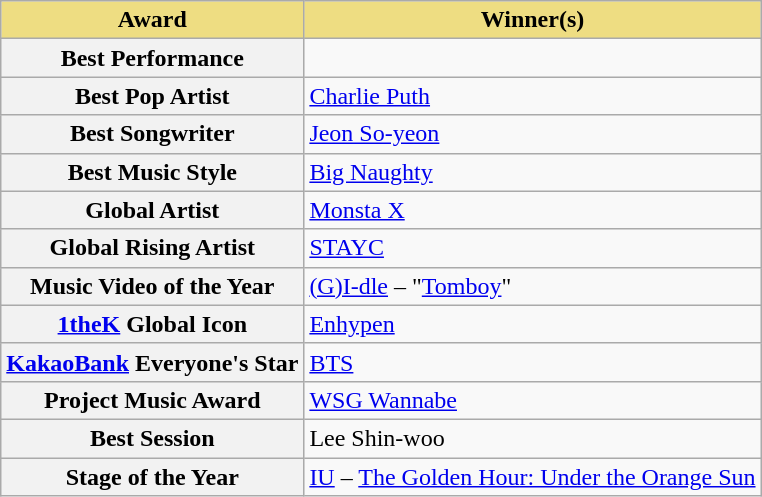<table class="wikitable plainrowheaders">
<tr>
<th style="background:#EEDD82;" ! align="center">Award</th>
<th style="background:#EEDD82;" ! align="center">Winner(s)</th>
</tr>
<tr>
<th scope="row">Best Performance</th>
<td></td>
</tr>
<tr>
<th scope="row">Best Pop Artist</th>
<td><a href='#'>Charlie Puth</a></td>
</tr>
<tr>
<th scope="row">Best Songwriter</th>
<td><a href='#'>Jeon So-yeon</a></td>
</tr>
<tr>
<th scope="row">Best Music Style</th>
<td><a href='#'>Big Naughty</a></td>
</tr>
<tr>
<th scope="row">Global Artist</th>
<td><a href='#'>Monsta X</a></td>
</tr>
<tr>
<th scope="row">Global Rising Artist</th>
<td><a href='#'>STAYC</a></td>
</tr>
<tr>
<th scope="row">Music Video of the Year</th>
<td><a href='#'>(G)I-dle</a> – "<a href='#'>Tomboy</a>"</td>
</tr>
<tr>
<th scope="row"><a href='#'>1theK</a> Global Icon</th>
<td><a href='#'>Enhypen</a></td>
</tr>
<tr>
<th scope="row"><a href='#'>KakaoBank</a> Everyone's Star</th>
<td><a href='#'>BTS</a></td>
</tr>
<tr>
<th scope="row">Project Music Award</th>
<td><a href='#'>WSG Wannabe</a></td>
</tr>
<tr>
<th scope="row">Best Session</th>
<td>Lee Shin-woo</td>
</tr>
<tr>
<th scope="row">Stage of the Year</th>
<td><a href='#'>IU</a> – <a href='#'>The Golden Hour: Under the Orange Sun</a></td>
</tr>
</table>
